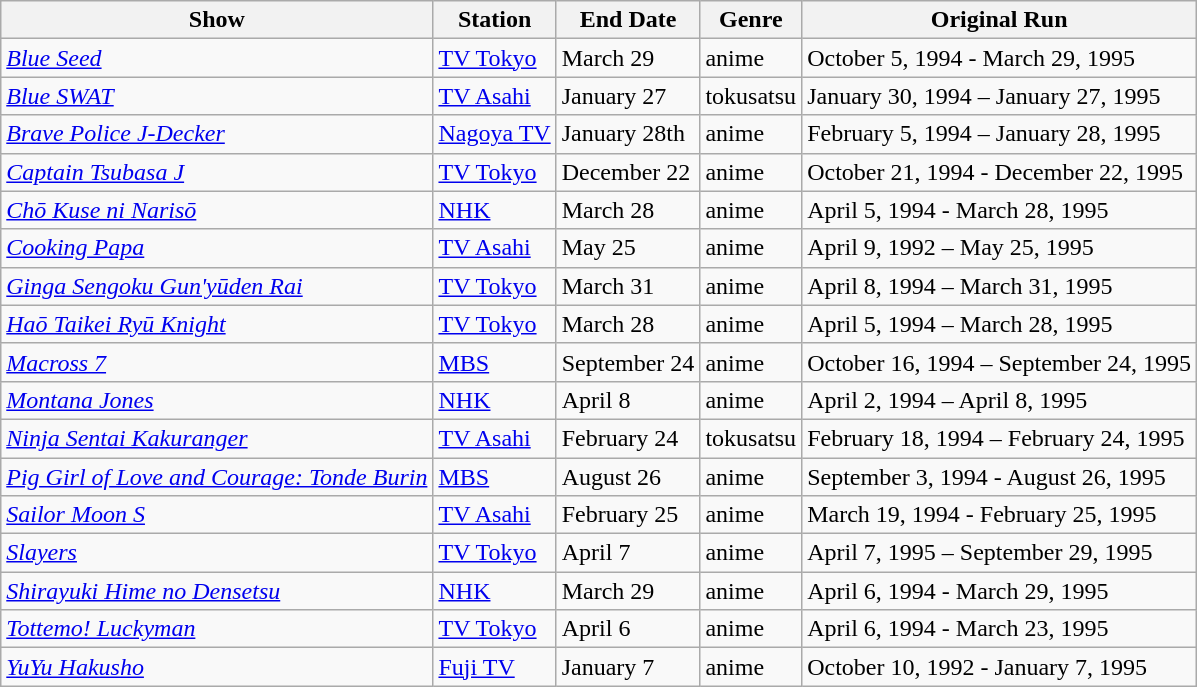<table class="wikitable sortable">
<tr>
<th>Show</th>
<th>Station</th>
<th>End Date</th>
<th>Genre</th>
<th>Original Run</th>
</tr>
<tr>
<td><em><a href='#'>Blue Seed</a></em></td>
<td><a href='#'>TV Tokyo</a></td>
<td>March 29</td>
<td>anime</td>
<td>October 5, 1994 - March 29, 1995</td>
</tr>
<tr>
<td><em><a href='#'>Blue SWAT</a></em></td>
<td><a href='#'>TV Asahi</a></td>
<td>January 27</td>
<td>tokusatsu</td>
<td>January 30, 1994 – January 27, 1995</td>
</tr>
<tr>
<td><em><a href='#'>Brave Police J-Decker</a></em></td>
<td><a href='#'>Nagoya TV</a></td>
<td>January 28th</td>
<td>anime</td>
<td>February 5, 1994 – January 28, 1995</td>
</tr>
<tr>
<td><em><a href='#'>Captain Tsubasa J</a></em></td>
<td><a href='#'>TV Tokyo</a></td>
<td>December 22</td>
<td>anime</td>
<td>October 21, 1994 - December 22, 1995</td>
</tr>
<tr>
<td><em><a href='#'>Chō Kuse ni Narisō</a></em></td>
<td><a href='#'>NHK</a></td>
<td>March 28</td>
<td>anime</td>
<td>April 5, 1994 - March 28, 1995</td>
</tr>
<tr>
<td><em><a href='#'>Cooking Papa</a></em></td>
<td><a href='#'>TV Asahi</a></td>
<td>May 25</td>
<td>anime</td>
<td>April 9, 1992 – May 25, 1995</td>
</tr>
<tr>
<td><em><a href='#'>Ginga Sengoku Gun'yūden Rai</a></em></td>
<td><a href='#'>TV Tokyo</a></td>
<td>March 31</td>
<td>anime</td>
<td>April 8, 1994 – March 31, 1995</td>
</tr>
<tr>
<td><em><a href='#'>Haō Taikei Ryū Knight</a></em></td>
<td><a href='#'>TV Tokyo</a></td>
<td>March 28</td>
<td>anime</td>
<td>April 5, 1994 – March 28, 1995</td>
</tr>
<tr>
<td><em><a href='#'>Macross 7</a></em></td>
<td><a href='#'>MBS</a></td>
<td>September 24</td>
<td>anime</td>
<td>October 16, 1994 – September 24, 1995</td>
</tr>
<tr>
<td><em><a href='#'>Montana Jones</a></em></td>
<td><a href='#'>NHK</a></td>
<td>April 8</td>
<td>anime</td>
<td>April 2, 1994 – April 8, 1995</td>
</tr>
<tr>
<td><em><a href='#'>Ninja Sentai Kakuranger</a></em></td>
<td><a href='#'>TV Asahi</a></td>
<td>February 24</td>
<td>tokusatsu</td>
<td>February 18, 1994 – February 24, 1995</td>
</tr>
<tr>
<td><em><a href='#'>Pig Girl of Love and Courage: Tonde Burin</a></em></td>
<td><a href='#'>MBS</a></td>
<td>August 26</td>
<td>anime</td>
<td>September 3, 1994 - August 26, 1995</td>
</tr>
<tr>
<td><em><a href='#'>Sailor Moon S</a></em></td>
<td><a href='#'>TV Asahi</a></td>
<td>February 25</td>
<td>anime</td>
<td>March 19, 1994 - February 25, 1995</td>
</tr>
<tr>
<td><em><a href='#'>Slayers</a></em></td>
<td><a href='#'>TV Tokyo</a></td>
<td>April 7</td>
<td>anime</td>
<td>April 7, 1995 – September 29, 1995</td>
</tr>
<tr>
<td><em><a href='#'>Shirayuki Hime no Densetsu</a></em></td>
<td><a href='#'>NHK</a></td>
<td>March 29</td>
<td>anime</td>
<td>April 6, 1994 - March 29, 1995</td>
</tr>
<tr>
<td><em><a href='#'>Tottemo! Luckyman</a></em></td>
<td><a href='#'>TV Tokyo</a></td>
<td>April 6</td>
<td>anime</td>
<td>April 6, 1994 - March 23, 1995</td>
</tr>
<tr>
<td><em><a href='#'>YuYu Hakusho</a></em></td>
<td><a href='#'>Fuji TV</a></td>
<td>January 7</td>
<td>anime</td>
<td>October 10, 1992 - January 7, 1995</td>
</tr>
</table>
